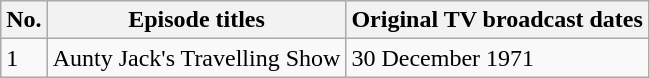<table class="wikitable">
<tr>
<th>No.</th>
<th>Episode titles</th>
<th>Original TV broadcast dates</th>
</tr>
<tr>
<td>1</td>
<td>Aunty Jack's Travelling Show</td>
<td>30 December 1971</td>
</tr>
</table>
